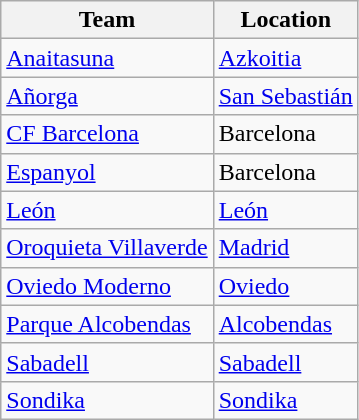<table class="wikitable sortable">
<tr>
<th>Team</th>
<th>Location</th>
</tr>
<tr>
<td><a href='#'>Anaitasuna</a></td>
<td><a href='#'>Azkoitia</a></td>
</tr>
<tr>
<td><a href='#'>Añorga</a></td>
<td><a href='#'>San Sebastián</a></td>
</tr>
<tr>
<td><a href='#'>CF Barcelona</a></td>
<td>Barcelona</td>
</tr>
<tr>
<td><a href='#'>Espanyol</a></td>
<td>Barcelona</td>
</tr>
<tr>
<td><a href='#'>León</a></td>
<td><a href='#'>León</a></td>
</tr>
<tr>
<td><a href='#'>Oroquieta Villaverde</a></td>
<td><a href='#'>Madrid</a></td>
</tr>
<tr>
<td><a href='#'>Oviedo Moderno</a></td>
<td><a href='#'>Oviedo</a></td>
</tr>
<tr>
<td><a href='#'>Parque Alcobendas</a></td>
<td><a href='#'>Alcobendas</a></td>
</tr>
<tr>
<td><a href='#'>Sabadell</a></td>
<td><a href='#'>Sabadell</a></td>
</tr>
<tr>
<td><a href='#'>Sondika</a></td>
<td><a href='#'>Sondika</a></td>
</tr>
</table>
